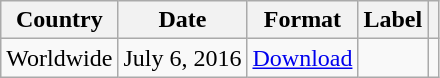<table class="wikitable">
<tr>
<th>Country</th>
<th>Date</th>
<th>Format</th>
<th>Label</th>
<th></th>
</tr>
<tr>
<td>Worldwide</td>
<td>July 6, 2016</td>
<td><a href='#'>Download</a></td>
<td></td>
<td></td>
</tr>
</table>
